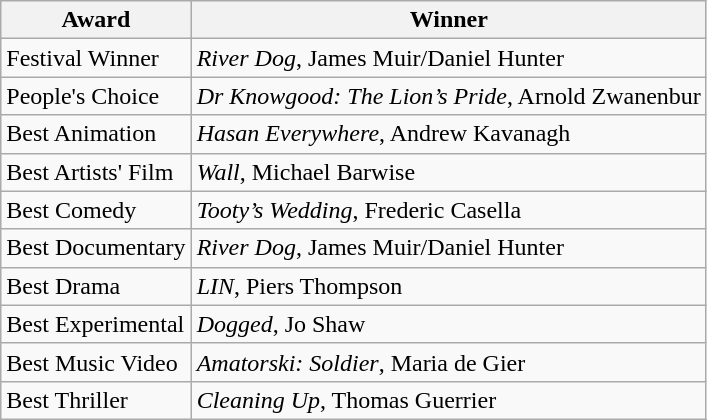<table class="wikitable">
<tr>
<th>Award</th>
<th>Winner</th>
</tr>
<tr>
<td>Festival Winner</td>
<td><em>River Dog</em>, James Muir/Daniel Hunter</td>
</tr>
<tr>
<td>People's Choice</td>
<td><em>Dr Knowgood: The Lion’s Pride</em>, Arnold Zwanenbur</td>
</tr>
<tr>
<td>Best Animation</td>
<td><em>Hasan Everywhere</em>, Andrew Kavanagh</td>
</tr>
<tr>
<td>Best Artists' Film</td>
<td><em>Wall</em>, Michael Barwise</td>
</tr>
<tr>
<td>Best Comedy</td>
<td><em>Tooty’s Wedding</em>, Frederic Casella</td>
</tr>
<tr>
<td>Best Documentary</td>
<td><em>River Dog</em>, James Muir/Daniel Hunter</td>
</tr>
<tr>
<td>Best Drama</td>
<td><em>LIN</em>, Piers Thompson</td>
</tr>
<tr>
<td>Best Experimental</td>
<td><em>Dogged</em>, Jo Shaw</td>
</tr>
<tr>
<td>Best Music Video</td>
<td><em>Amatorski: Soldier</em>, Maria de Gier</td>
</tr>
<tr>
<td>Best Thriller</td>
<td><em>Cleaning Up</em>, Thomas Guerrier</td>
</tr>
</table>
